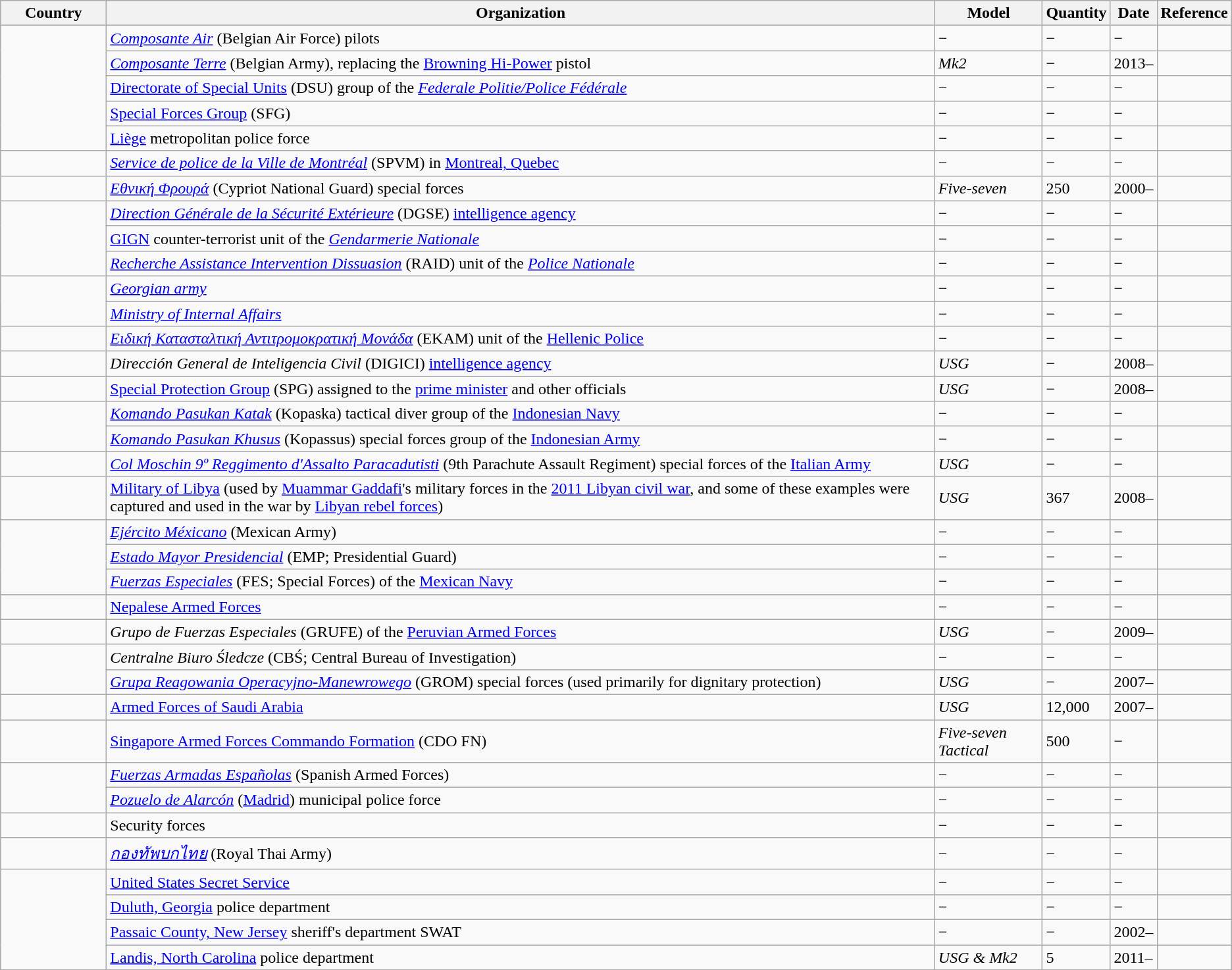<table class="wikitable">
<tr>
<th width="100px">Country</th>
<th>Organization</th>
<th>Model</th>
<th>Quantity</th>
<th>Date</th>
<th>Reference</th>
</tr>
<tr>
<td rowspan=5></td>
<td><em><a href='#'>Composante Air</a></em> (Belgian Air Force) pilots</td>
<td>−</td>
<td>−</td>
<td>−</td>
<td></td>
</tr>
<tr>
<td><em><a href='#'>Composante Terre</a></em> (Belgian Army), replacing the <a href='#'>Browning Hi-Power</a> pistol</td>
<td><em>Mk2</em></td>
<td>−</td>
<td>2013–</td>
<td></td>
</tr>
<tr>
<td><a href='#'>Directorate of Special Units</a> (DSU) group of the <em><a href='#'>Federale Politie/Police Fédérale</a></em></td>
<td>−</td>
<td>−</td>
<td>−</td>
<td></td>
</tr>
<tr>
<td><a href='#'>Special Forces Group</a> (SFG)</td>
<td>−</td>
<td>−</td>
<td>−</td>
<td></td>
</tr>
<tr>
<td><a href='#'>Liège</a> metropolitan police force</td>
<td>−</td>
<td>−</td>
<td>−</td>
<td></td>
</tr>
<tr>
<td></td>
<td><em><a href='#'>Service de police de la Ville de Montréal</a></em> (SPVM) in <a href='#'>Montreal, Quebec</a></td>
<td>−</td>
<td>−</td>
<td>−</td>
<td></td>
</tr>
<tr>
<td></td>
<td><em><a href='#'>Εθνική Φρουρά</a></em> (Cypriot National Guard) special forces</td>
<td><em>Five-seven</em></td>
<td>250</td>
<td>2000–</td>
<td></td>
</tr>
<tr>
<td rowspan=3></td>
<td><em><a href='#'>Direction Générale de la Sécurité Extérieure</a></em> (DGSE) <a href='#'>intelligence agency</a></td>
<td>−</td>
<td>−</td>
<td>−</td>
<td></td>
</tr>
<tr>
<td><a href='#'>GIGN</a> counter-terrorist unit of the <em><a href='#'>Gendarmerie Nationale</a></em></td>
<td>−</td>
<td>−</td>
<td>−</td>
<td></td>
</tr>
<tr>
<td><em><a href='#'>Recherche Assistance Intervention Dissuasion</a></em> (RAID) unit of the <em><a href='#'>Police Nationale</a></em></td>
<td>−</td>
<td>−</td>
<td>−</td>
<td></td>
</tr>
<tr>
<td rowspan=2></td>
<td><em><a href='#'>Georgian army</a></em></td>
<td>−</td>
<td>−</td>
<td>−</td>
<td></td>
</tr>
<tr>
<td><em><a href='#'>Ministry of Internal Affairs</a></em></td>
<td>−</td>
<td>−</td>
<td>−</td>
<td></td>
</tr>
<tr>
<td></td>
<td><em><a href='#'>Ειδική Κατασταλτική Αντιτρομοκρατική Μονάδα</a></em> (EKAM) unit of the <a href='#'>Hellenic Police</a></td>
<td>−</td>
<td>−</td>
<td>−</td>
<td></td>
</tr>
<tr>
<td></td>
<td><em>Dirección General de Inteligencia Civil</em> (DIGICI) <a href='#'>intelligence agency</a></td>
<td><em>USG</em></td>
<td>−</td>
<td>2008–</td>
<td></td>
</tr>
<tr>
<td></td>
<td><a href='#'>Special Protection Group</a> (SPG) assigned to the <a href='#'>prime minister</a> and other officials</td>
<td><em>USG</em></td>
<td>−</td>
<td>2008–</td>
<td></td>
</tr>
<tr>
<td rowspan=2></td>
<td><em><a href='#'>Komando Pasukan Katak</a></em> (Kopaska) tactical diver group of the <a href='#'>Indonesian Navy</a></td>
<td>−</td>
<td>−</td>
<td>−</td>
<td></td>
</tr>
<tr>
<td><em><a href='#'>Komando Pasukan Khusus</a></em> (Kopassus) special forces group of the <a href='#'>Indonesian Army</a></td>
<td>−</td>
<td>−</td>
<td>−</td>
<td></td>
</tr>
<tr>
<td></td>
<td><em><a href='#'>Col Moschin 9º Reggimento d'Assalto Paracadutisti</a></em> (9th Parachute Assault Regiment) special forces of the <a href='#'>Italian Army</a></td>
<td><em>USG</em></td>
<td>−</td>
<td>−</td>
<td></td>
</tr>
<tr>
<td></td>
<td><a href='#'>Military of Libya</a> (used by <a href='#'>Muammar Gaddafi</a>'s military forces in the <a href='#'>2011 Libyan civil war</a>, and some of these examples were captured and used in the war by <a href='#'>Libyan rebel forces</a>)</td>
<td><em>USG</em></td>
<td>367</td>
<td>2008–</td>
<td></td>
</tr>
<tr>
<td rowspan=3></td>
<td><em><a href='#'>Ejército Méxicano</a></em> (Mexican Army)</td>
<td>−</td>
<td>−</td>
<td>−</td>
<td></td>
</tr>
<tr>
<td><em><a href='#'>Estado Mayor Presidencial</a></em> (EMP; Presidential Guard)</td>
<td>−</td>
<td>−</td>
<td>−</td>
<td></td>
</tr>
<tr>
<td><em><a href='#'>Fuerzas Especiales</a></em> (FES; Special Forces) of the <a href='#'>Mexican Navy</a></td>
<td>−</td>
<td>−</td>
<td>−</td>
<td></td>
</tr>
<tr>
<td></td>
<td><a href='#'>Nepalese Armed Forces</a></td>
<td>−</td>
<td>−</td>
<td>−</td>
<td></td>
</tr>
<tr>
<td></td>
<td><em>Grupo de Fuerzas Especiales</em> (GRUFE) of the <a href='#'>Peruvian Armed Forces</a></td>
<td><em>USG</em></td>
<td>−</td>
<td>2009–</td>
<td></td>
</tr>
<tr>
<td rowspan=2></td>
<td><em>Centralne Biuro Śledcze</em> (CBŚ; Central Bureau of Investigation)</td>
<td>−</td>
<td>−</td>
<td>−</td>
<td></td>
</tr>
<tr>
<td><em><a href='#'>Grupa Reagowania Operacyjno-Manewrowego</a></em> (GROM) special forces (used primarily for dignitary protection)</td>
<td><em>USG</em></td>
<td>−</td>
<td>2007–</td>
<td></td>
</tr>
<tr>
<td></td>
<td><a href='#'>Armed Forces of Saudi Arabia</a></td>
<td><em>USG</em></td>
<td>12,000</td>
<td>2007–</td>
<td></td>
</tr>
<tr>
<td></td>
<td><a href='#'>Singapore Armed Forces Commando Formation</a> (CDO FN)</td>
<td><em>Five-seven Tactical</em></td>
<td>500</td>
<td>−</td>
<td></td>
</tr>
<tr>
<td rowspan=2></td>
<td><em><a href='#'>Fuerzas Armadas Españolas</a></em> (Spanish Armed Forces)</td>
<td>−</td>
<td>−</td>
<td>−</td>
<td></td>
</tr>
<tr>
<td><em><a href='#'>Pozuelo de Alarcón</a></em> (<a href='#'>Madrid</a>) municipal police force</td>
<td>−</td>
<td>−</td>
<td>−</td>
<td></td>
</tr>
<tr>
<td></td>
<td>Security forces</td>
<td>−</td>
<td>−</td>
<td>−</td>
<td></td>
</tr>
<tr>
<td></td>
<td><em><a href='#'>กองทัพบกไทย</a></em> (Royal Thai Army)</td>
<td>−</td>
<td>−</td>
<td>−</td>
<td></td>
</tr>
<tr>
<td rowspan=4></td>
<td><a href='#'>United States Secret Service</a></td>
<td>−</td>
<td>−</td>
<td>−</td>
<td></td>
</tr>
<tr>
<td><a href='#'>Duluth, Georgia</a> police department</td>
<td>−</td>
<td>−</td>
<td>−</td>
<td></td>
</tr>
<tr>
<td><a href='#'>Passaic County, New Jersey</a> sheriff's department SWAT</td>
<td>−</td>
<td>−</td>
<td>2002–</td>
<td></td>
</tr>
<tr>
<td><a href='#'>Landis, North Carolina</a> police department</td>
<td><em>USG & Mk2</em></td>
<td>5</td>
<td>2011–</td>
<td></td>
</tr>
</table>
